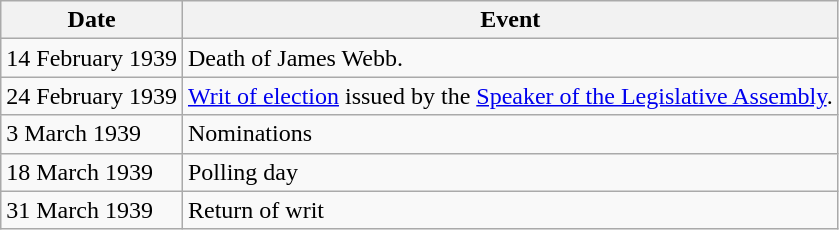<table class="wikitable">
<tr>
<th>Date</th>
<th>Event</th>
</tr>
<tr>
<td>14 February 1939</td>
<td>Death of James Webb.</td>
</tr>
<tr>
<td>24 February 1939</td>
<td><a href='#'>Writ of election</a> issued by the <a href='#'>Speaker of the Legislative Assembly</a>.</td>
</tr>
<tr>
<td>3 March 1939</td>
<td>Nominations</td>
</tr>
<tr>
<td>18 March 1939</td>
<td>Polling day</td>
</tr>
<tr>
<td>31 March 1939</td>
<td>Return of writ</td>
</tr>
</table>
